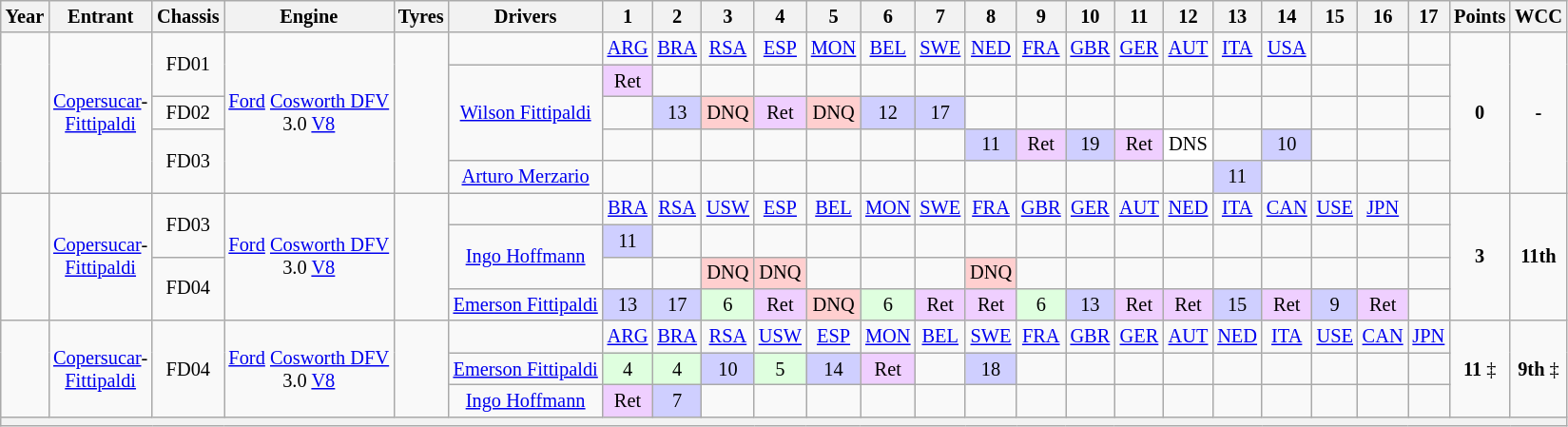<table class="wikitable" style="text-align:center; font-size:85%">
<tr>
<th>Year</th>
<th>Entrant</th>
<th>Chassis</th>
<th>Engine</th>
<th>Tyres</th>
<th>Drivers</th>
<th>1</th>
<th>2</th>
<th>3</th>
<th>4</th>
<th>5</th>
<th>6</th>
<th>7</th>
<th>8</th>
<th>9</th>
<th>10</th>
<th>11</th>
<th>12</th>
<th>13</th>
<th>14</th>
<th>15</th>
<th>16</th>
<th>17</th>
<th>Points</th>
<th>WCC</th>
</tr>
<tr>
<td rowspan="5"></td>
<td rowspan="5"><a href='#'>Copersucar</a>-<br><a href='#'>Fittipaldi</a></td>
<td rowspan="2">FD01</td>
<td rowspan="5"><a href='#'>Ford</a> <a href='#'>Cosworth DFV</a> <br>3.0 <a href='#'>V8</a></td>
<td rowspan="5"></td>
<td></td>
<td><a href='#'>ARG</a></td>
<td><a href='#'>BRA</a></td>
<td><a href='#'>RSA</a></td>
<td><a href='#'>ESP</a></td>
<td><a href='#'>MON</a></td>
<td><a href='#'>BEL</a></td>
<td><a href='#'>SWE</a></td>
<td><a href='#'>NED</a></td>
<td><a href='#'>FRA</a></td>
<td><a href='#'>GBR</a></td>
<td><a href='#'>GER</a></td>
<td><a href='#'>AUT</a></td>
<td><a href='#'>ITA</a></td>
<td><a href='#'>USA</a></td>
<td></td>
<td></td>
<td></td>
<td rowspan="5"><strong>0</strong></td>
<td rowspan="5"><strong>-</strong></td>
</tr>
<tr>
<td rowspan="3"><a href='#'>Wilson Fittipaldi</a></td>
<td style="background:#EFCFFF;">Ret</td>
<td></td>
<td></td>
<td></td>
<td></td>
<td></td>
<td></td>
<td></td>
<td></td>
<td></td>
<td></td>
<td></td>
<td></td>
<td></td>
<td></td>
<td></td>
<td></td>
</tr>
<tr>
<td>FD02</td>
<td></td>
<td style="background:#CFCFFF;">13</td>
<td style="background:#FFCFCF;">DNQ</td>
<td style="background:#EFCFFF;">Ret</td>
<td style="background:#FFCFCF;">DNQ</td>
<td style="background:#CFCFFF;">12</td>
<td style="background:#CFCFFF;">17</td>
<td></td>
<td></td>
<td></td>
<td></td>
<td></td>
<td></td>
<td></td>
<td></td>
<td></td>
<td></td>
</tr>
<tr>
<td rowspan="2">FD03</td>
<td></td>
<td></td>
<td></td>
<td></td>
<td></td>
<td></td>
<td></td>
<td style="background:#CFCFFF;">11</td>
<td style="background:#EFCFFF;">Ret</td>
<td style="background:#CFCFFF;">19</td>
<td style="background:#EFCFFF;">Ret</td>
<td style="background:#FFFFFF;">DNS</td>
<td></td>
<td style="background:#CFCFFF;">10</td>
<td></td>
<td></td>
<td></td>
</tr>
<tr>
<td><a href='#'>Arturo Merzario</a></td>
<td></td>
<td></td>
<td></td>
<td></td>
<td></td>
<td></td>
<td></td>
<td></td>
<td></td>
<td></td>
<td></td>
<td></td>
<td style="background:#CFCFFF;" align="center">11</td>
<td></td>
<td></td>
<td></td>
<td></td>
</tr>
<tr>
<td rowspan="4"></td>
<td rowspan="4"><a href='#'>Copersucar</a>-<br><a href='#'>Fittipaldi</a></td>
<td rowspan="2">FD03</td>
<td rowspan="4"><a href='#'>Ford</a> <a href='#'>Cosworth DFV</a> <br>3.0 <a href='#'>V8</a></td>
<td rowspan="4"></td>
<td></td>
<td><a href='#'>BRA</a></td>
<td><a href='#'>RSA</a></td>
<td><a href='#'>USW</a></td>
<td><a href='#'>ESP</a></td>
<td><a href='#'>BEL</a></td>
<td><a href='#'>MON</a></td>
<td><a href='#'>SWE</a></td>
<td><a href='#'>FRA</a></td>
<td><a href='#'>GBR</a></td>
<td><a href='#'>GER</a></td>
<td><a href='#'>AUT</a></td>
<td><a href='#'>NED</a></td>
<td><a href='#'>ITA</a></td>
<td><a href='#'>CAN</a></td>
<td><a href='#'>USE</a></td>
<td><a href='#'>JPN</a></td>
<td></td>
<td rowspan="4"><strong>3</strong></td>
<td rowspan="4"><strong>11th</strong></td>
</tr>
<tr>
<td rowspan="2"><a href='#'>Ingo Hoffmann</a></td>
<td style="background:#CFCFFF;" align="center">11</td>
<td></td>
<td></td>
<td></td>
<td></td>
<td></td>
<td></td>
<td></td>
<td></td>
<td></td>
<td></td>
<td></td>
<td></td>
<td></td>
<td></td>
<td></td>
<td></td>
</tr>
<tr>
<td rowspan="2">FD04</td>
<td></td>
<td></td>
<td style="background:#FFCFCF;" align="center">DNQ</td>
<td style="background:#FFCFCF;" align="center">DNQ</td>
<td></td>
<td></td>
<td></td>
<td style="background:#FFCFCF;" align="center">DNQ</td>
<td></td>
<td></td>
<td></td>
<td></td>
<td></td>
<td></td>
<td></td>
<td></td>
<td></td>
</tr>
<tr>
<td><a href='#'>Emerson Fittipaldi</a></td>
<td style="background:#CFCFFF;" align="center">13</td>
<td style="background:#CFCFFF;" align="center">17</td>
<td style="background:#DFFFDF;" align="center">6</td>
<td style="background:#EFCFFF;" align="center">Ret</td>
<td style="background:#FFCFCF;" align="center">DNQ</td>
<td style="background:#DFFFDF;" align="center">6</td>
<td style="background:#EFCFFF;" align="center">Ret</td>
<td style="background:#EFCFFF;" align="center">Ret</td>
<td style="background:#DFFFDF;" align="center">6</td>
<td style="background:#CFCFFF;" align="center">13</td>
<td style="background:#EFCFFF;" align="center">Ret</td>
<td style="background:#EFCFFF;" align="center">Ret</td>
<td style="background:#CFCFFF;" align="center">15</td>
<td style="background:#EFCFFF;" align="center">Ret</td>
<td style="background:#CFCFFF;" align="center">9</td>
<td style="background:#EFCFFF;" align="center">Ret</td>
<td></td>
</tr>
<tr>
<td rowspan="3"></td>
<td rowspan="3"><a href='#'>Copersucar</a>-<br><a href='#'>Fittipaldi</a></td>
<td rowspan="3">FD04</td>
<td rowspan="3"><a href='#'>Ford</a> <a href='#'>Cosworth DFV</a> <br>3.0 <a href='#'>V8</a></td>
<td rowspan="3"></td>
<td></td>
<td><a href='#'>ARG</a></td>
<td><a href='#'>BRA</a></td>
<td><a href='#'>RSA</a></td>
<td><a href='#'>USW</a></td>
<td><a href='#'>ESP</a></td>
<td><a href='#'>MON</a></td>
<td><a href='#'>BEL</a></td>
<td><a href='#'>SWE</a></td>
<td><a href='#'>FRA</a></td>
<td><a href='#'>GBR</a></td>
<td><a href='#'>GER</a></td>
<td><a href='#'>AUT</a></td>
<td><a href='#'>NED</a></td>
<td><a href='#'>ITA</a></td>
<td><a href='#'>USE</a></td>
<td><a href='#'>CAN</a></td>
<td><a href='#'>JPN</a></td>
<td rowspan="3"><strong>11</strong> ‡</td>
<td rowspan="3"><strong>9th</strong> ‡</td>
</tr>
<tr>
<td><a href='#'>Emerson Fittipaldi</a></td>
<td style="background:#DFFFDF;" align="center">4</td>
<td style="background:#DFFFDF;" align="center">4</td>
<td style="background:#CFCFFF;" align="center">10</td>
<td style="background:#DFFFDF;" align="center">5</td>
<td style="background:#CFCFFF;" align="center">14</td>
<td style="background:#EFCFFF;" align="center">Ret</td>
<td></td>
<td style="background:#CFCFFF;" align="center">18</td>
<td></td>
<td></td>
<td></td>
<td></td>
<td></td>
<td></td>
<td></td>
<td></td>
<td></td>
</tr>
<tr>
<td><a href='#'>Ingo Hoffmann</a></td>
<td style="background:#EFCFFF;" align="center">Ret</td>
<td style="background:#CFCFFF;" align="center">7</td>
<td></td>
<td></td>
<td></td>
<td></td>
<td></td>
<td></td>
<td></td>
<td></td>
<td></td>
<td></td>
<td></td>
<td></td>
<td></td>
<td></td>
<td></td>
</tr>
<tr>
<th colspan="25"></th>
</tr>
</table>
